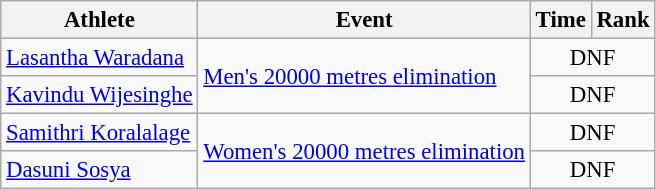<table class=wikitable style="font-size:95%">
<tr>
<th>Athlete</th>
<th>Event</th>
<th>Time</th>
<th>Rank</th>
</tr>
<tr>
<td><a href='#'>Lasantha Waradana</a></td>
<td align=left rowspan=2><a href='#'>Men's 20000 metres elimination</a></td>
<td align=center colspan=2>DNF</td>
</tr>
<tr>
<td><a href='#'>Kavindu Wijesinghe</a></td>
<td align=center colspan=2>DNF</td>
</tr>
<tr>
<td><a href='#'>Samithri Koralalage</a></td>
<td align=left rowspan=2><a href='#'>Women's 20000 metres elimination</a></td>
<td align=center colspan=2>DNF</td>
</tr>
<tr>
<td><a href='#'>Dasuni Sosya</a></td>
<td align=center colspan=2>DNF</td>
</tr>
</table>
